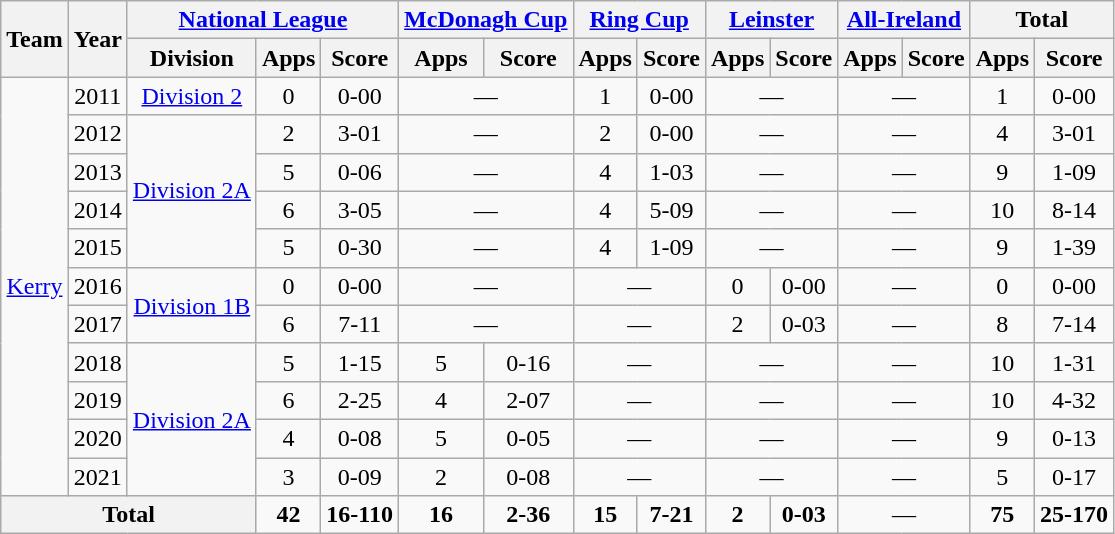<table class="wikitable" style="text-align:center">
<tr>
<th rowspan="2">Team</th>
<th rowspan="2">Year</th>
<th colspan="3"><a href='#'>National League</a></th>
<th colspan="2"><a href='#'>McDonagh Cup</a></th>
<th colspan="2"><a href='#'>Ring Cup</a></th>
<th colspan="2"><a href='#'>Leinster</a></th>
<th colspan="2"><a href='#'>All-Ireland</a></th>
<th colspan="2">Total</th>
</tr>
<tr>
<th>Division</th>
<th>Apps</th>
<th>Score</th>
<th>Apps</th>
<th>Score</th>
<th>Apps</th>
<th>Score</th>
<th>Apps</th>
<th>Score</th>
<th>Apps</th>
<th>Score</th>
<th>Apps</th>
<th>Score</th>
</tr>
<tr>
<td rowspan="11"><a href='#'>Kerry</a></td>
<td>2011</td>
<td rowspan="1"><a href='#'>Division 2</a></td>
<td>0</td>
<td>0-00</td>
<td colspan=2>—</td>
<td>1</td>
<td>0-00</td>
<td colspan=2>—</td>
<td colspan=2>—</td>
<td>1</td>
<td>0-00</td>
</tr>
<tr>
<td>2012</td>
<td rowspan="4"><a href='#'>Division 2A</a></td>
<td>2</td>
<td>3-01</td>
<td colspan=2>—</td>
<td>2</td>
<td>0-00</td>
<td colspan=2>—</td>
<td colspan=2>—</td>
<td>4</td>
<td>3-01</td>
</tr>
<tr>
<td>2013</td>
<td>5</td>
<td>0-06</td>
<td colspan=2>—</td>
<td>4</td>
<td>1-03</td>
<td colspan=2>—</td>
<td colspan=2>—</td>
<td>9</td>
<td>1-09</td>
</tr>
<tr>
<td>2014</td>
<td>6</td>
<td>3-05</td>
<td colspan=2>—</td>
<td>4</td>
<td>5-09</td>
<td colspan=2>—</td>
<td colspan=2>—</td>
<td>10</td>
<td>8-14</td>
</tr>
<tr>
<td>2015</td>
<td>5</td>
<td>0-30</td>
<td colspan=2>—</td>
<td>4</td>
<td>1-09</td>
<td colspan=2>—</td>
<td colspan=2>—</td>
<td>9</td>
<td>1-39</td>
</tr>
<tr>
<td>2016</td>
<td rowspan="2"><a href='#'>Division 1B</a></td>
<td>0</td>
<td>0-00</td>
<td colspan=2>—</td>
<td colspan=2>—</td>
<td>0</td>
<td>0-00</td>
<td colspan=2>—</td>
<td>0</td>
<td>0-00</td>
</tr>
<tr>
<td>2017</td>
<td>6</td>
<td>7-11</td>
<td colspan=2>—</td>
<td colspan=2>—</td>
<td>2</td>
<td>0-03</td>
<td colspan=2>—</td>
<td>8</td>
<td>7-14</td>
</tr>
<tr>
<td>2018</td>
<td rowspan="4"><a href='#'>Division 2A</a></td>
<td>5</td>
<td>1-15</td>
<td>5</td>
<td>0-16</td>
<td colspan=2>—</td>
<td colspan=2>—</td>
<td colspan=2>—</td>
<td>10</td>
<td>1-31</td>
</tr>
<tr>
<td>2019</td>
<td>6</td>
<td>2-25</td>
<td>4</td>
<td>2-07</td>
<td colspan=2>—</td>
<td colspan=2>—</td>
<td colspan=2>—</td>
<td>10</td>
<td>4-32</td>
</tr>
<tr>
<td>2020</td>
<td>4</td>
<td>0-08</td>
<td>5</td>
<td>0-05</td>
<td colspan=2>—</td>
<td colspan=2>—</td>
<td colspan=2>—</td>
<td>9</td>
<td>0-13</td>
</tr>
<tr>
<td>2021</td>
<td>3</td>
<td>0-09</td>
<td>2</td>
<td>0-08</td>
<td colspan=2>—</td>
<td colspan=2>—</td>
<td colspan=2>—</td>
<td>5</td>
<td>0-17</td>
</tr>
<tr>
<th colspan="3">Total</th>
<td><strong>42</strong></td>
<td><strong>16-110</strong></td>
<td><strong>16</strong></td>
<td><strong>2-36</strong></td>
<td><strong>15</strong></td>
<td><strong>7-21</strong></td>
<td><strong>2</strong></td>
<td><strong>0-03</strong></td>
<td colspan=2>—</td>
<td><strong>75</strong></td>
<td><strong>25-170</strong></td>
</tr>
</table>
